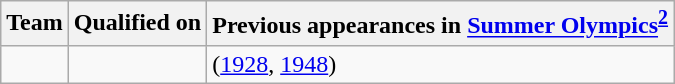<table class="wikitable sortable">
<tr>
<th>Team</th>
<th>Qualified on</th>
<th data-sort-type="number">Previous appearances in <a href='#'>Summer Olympics</a><sup><strong><a href='#'>2</a></strong></sup></th>
</tr>
<tr>
<td></td>
<td></td>
<td> (<a href='#'>1928</a>, <a href='#'>1948</a>)</td>
</tr>
</table>
